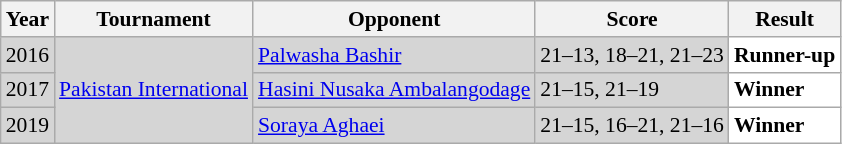<table class="sortable wikitable" style="font-size: 90%;">
<tr>
<th>Year</th>
<th>Tournament</th>
<th>Opponent</th>
<th>Score</th>
<th>Result</th>
</tr>
<tr style="background:#D5D5D5">
<td align="center">2016</td>
<td rowspan="3" align="left"><a href='#'>Pakistan International</a></td>
<td align="left"> <a href='#'>Palwasha Bashir</a></td>
<td align="left">21–13, 18–21, 21–23</td>
<td style="text-align:left; background:white"> <strong>Runner-up</strong></td>
</tr>
<tr style="background:#D5D5D5">
<td align="center">2017</td>
<td align="left"> <a href='#'>Hasini Nusaka Ambalangodage</a></td>
<td align="left">21–15, 21–19</td>
<td style="text-align:left; background:white"> <strong>Winner</strong></td>
</tr>
<tr style="background:#D5D5D5">
<td align="center">2019</td>
<td align="left"> <a href='#'>Soraya Aghaei</a></td>
<td align="left">21–15, 16–21, 21–16</td>
<td style="text-align:left; background:white"> <strong>Winner</strong></td>
</tr>
</table>
